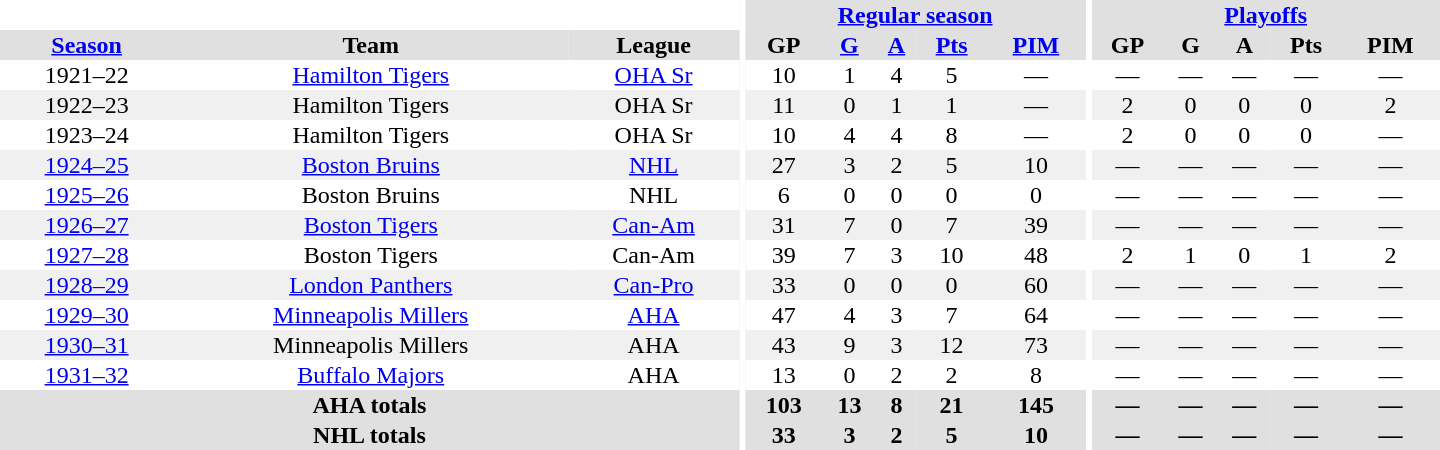<table border="0" cellpadding="1" cellspacing="0" style="text-align:center; width:60em">
<tr bgcolor="#e0e0e0">
<th colspan="3" bgcolor="#ffffff"></th>
<th rowspan="100" bgcolor="#ffffff"></th>
<th colspan="5"><a href='#'>Regular season</a></th>
<th rowspan="100" bgcolor="#ffffff"></th>
<th colspan="5"><a href='#'>Playoffs</a></th>
</tr>
<tr bgcolor="#e0e0e0">
<th><a href='#'>Season</a></th>
<th>Team</th>
<th>League</th>
<th>GP</th>
<th><a href='#'>G</a></th>
<th><a href='#'>A</a></th>
<th><a href='#'>Pts</a></th>
<th><a href='#'>PIM</a></th>
<th>GP</th>
<th>G</th>
<th>A</th>
<th>Pts</th>
<th>PIM</th>
</tr>
<tr>
<td>1921–22</td>
<td><a href='#'>Hamilton Tigers</a></td>
<td><a href='#'>OHA Sr</a></td>
<td>10</td>
<td>1</td>
<td>4</td>
<td>5</td>
<td>—</td>
<td>—</td>
<td>—</td>
<td>—</td>
<td>—</td>
<td>—</td>
</tr>
<tr bgcolor="#f0f0f0">
<td>1922–23</td>
<td>Hamilton Tigers</td>
<td>OHA Sr</td>
<td>11</td>
<td>0</td>
<td>1</td>
<td>1</td>
<td>—</td>
<td>2</td>
<td>0</td>
<td>0</td>
<td>0</td>
<td>2</td>
</tr>
<tr>
<td>1923–24</td>
<td>Hamilton Tigers</td>
<td>OHA Sr</td>
<td>10</td>
<td>4</td>
<td>4</td>
<td>8</td>
<td>—</td>
<td>2</td>
<td>0</td>
<td>0</td>
<td>0</td>
<td>—</td>
</tr>
<tr bgcolor="#f0f0f0">
<td><a href='#'>1924–25</a></td>
<td><a href='#'>Boston Bruins</a></td>
<td><a href='#'>NHL</a></td>
<td>27</td>
<td>3</td>
<td>2</td>
<td>5</td>
<td>10</td>
<td>—</td>
<td>—</td>
<td>—</td>
<td>—</td>
<td>—</td>
</tr>
<tr>
<td><a href='#'>1925–26</a></td>
<td>Boston Bruins</td>
<td>NHL</td>
<td>6</td>
<td>0</td>
<td>0</td>
<td>0</td>
<td>0</td>
<td>—</td>
<td>—</td>
<td>—</td>
<td>—</td>
<td>—</td>
</tr>
<tr bgcolor="#f0f0f0">
<td><a href='#'>1926–27</a></td>
<td><a href='#'>Boston Tigers</a></td>
<td><a href='#'>Can-Am</a></td>
<td>31</td>
<td>7</td>
<td>0</td>
<td>7</td>
<td>39</td>
<td>—</td>
<td>—</td>
<td>—</td>
<td>—</td>
<td>—</td>
</tr>
<tr>
<td><a href='#'>1927–28</a></td>
<td>Boston Tigers</td>
<td>Can-Am</td>
<td>39</td>
<td>7</td>
<td>3</td>
<td>10</td>
<td>48</td>
<td>2</td>
<td>1</td>
<td>0</td>
<td>1</td>
<td>2</td>
</tr>
<tr bgcolor="#f0f0f0">
<td><a href='#'>1928–29</a></td>
<td><a href='#'>London Panthers</a></td>
<td><a href='#'>Can-Pro</a></td>
<td>33</td>
<td>0</td>
<td>0</td>
<td>0</td>
<td>60</td>
<td>—</td>
<td>—</td>
<td>—</td>
<td>—</td>
<td>—</td>
</tr>
<tr>
<td><a href='#'>1929–30</a></td>
<td><a href='#'>Minneapolis Millers</a></td>
<td><a href='#'>AHA</a></td>
<td>47</td>
<td>4</td>
<td>3</td>
<td>7</td>
<td>64</td>
<td>—</td>
<td>—</td>
<td>—</td>
<td>—</td>
<td>—</td>
</tr>
<tr bgcolor="#f0f0f0">
<td><a href='#'>1930–31</a></td>
<td>Minneapolis Millers</td>
<td>AHA</td>
<td>43</td>
<td>9</td>
<td>3</td>
<td>12</td>
<td>73</td>
<td>—</td>
<td>—</td>
<td>—</td>
<td>—</td>
<td>—</td>
</tr>
<tr>
<td><a href='#'>1931–32</a></td>
<td><a href='#'>Buffalo Majors</a></td>
<td>AHA</td>
<td>13</td>
<td>0</td>
<td>2</td>
<td>2</td>
<td>8</td>
<td>—</td>
<td>—</td>
<td>—</td>
<td>—</td>
<td>—</td>
</tr>
<tr bgcolor="#e0e0e0">
<th colspan="3">AHA totals</th>
<th>103</th>
<th>13</th>
<th>8</th>
<th>21</th>
<th>145</th>
<th>—</th>
<th>—</th>
<th>—</th>
<th>—</th>
<th>—</th>
</tr>
<tr bgcolor="#e0e0e0">
<th colspan="3">NHL totals</th>
<th>33</th>
<th>3</th>
<th>2</th>
<th>5</th>
<th>10</th>
<th>—</th>
<th>—</th>
<th>—</th>
<th>—</th>
<th>—</th>
</tr>
</table>
